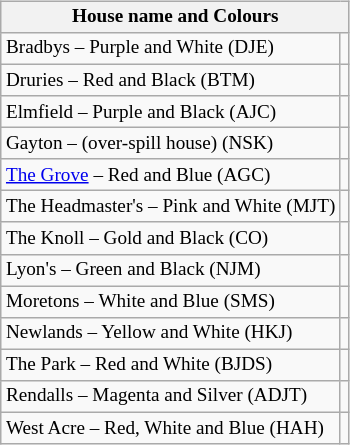<table class="wikitable"  style="float:right; margin-left:1em; font-size:80%;">
<tr>
<th colspan="2">House name and Colours</th>
</tr>
<tr>
<td>Bradbys – Purple and White (DJE)</td>
<td></td>
</tr>
<tr>
<td>Druries – Red and Black (BTM)</td>
<td></td>
</tr>
<tr>
<td>Elmfield – Purple and Black (AJC)</td>
<td></td>
</tr>
<tr>
<td>Gayton – (over-spill house) (NSK)</td>
<td></td>
</tr>
<tr>
<td><a href='#'>The Grove</a> – Red and Blue (AGC)</td>
<td></td>
</tr>
<tr>
<td>The Headmaster's – Pink and White (MJT)</td>
<td></td>
</tr>
<tr>
<td>The Knoll – Gold and Black (CO)</td>
<td></td>
</tr>
<tr>
<td>Lyon's – Green and Black (NJM)</td>
<td></td>
</tr>
<tr>
<td>Moretons – White and Blue (SMS) </td>
<td></td>
</tr>
<tr>
<td>Newlands – Yellow and White (HKJ)</td>
<td></td>
</tr>
<tr>
<td>The Park – Red and White (BJDS)</td>
<td></td>
</tr>
<tr>
<td>Rendalls – Magenta and Silver (ADJT)</td>
<td></td>
</tr>
<tr>
<td>West Acre – Red, White and Blue (HAH)</td>
<td></td>
</tr>
</table>
